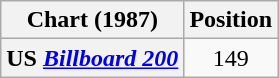<table class="wikitable sortable plainrowheaders" style="text-align:center">
<tr>
<th scope="col">Chart (1987)</th>
<th scope="col">Position</th>
</tr>
<tr>
<th scope="row">US <em><a href='#'>Billboard 200</a></em></th>
<td>149</td>
</tr>
</table>
